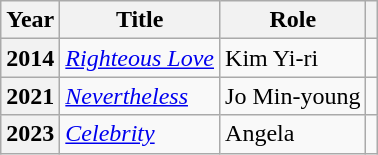<table class="wikitable plainrowheaders sortable">
<tr>
<th scope="col">Year</th>
<th scope="col">Title</th>
<th scope="col">Role</th>
<th scope="col" class="unsortable"></th>
</tr>
<tr>
<th scope="row">2014</th>
<td><em><a href='#'>Righteous Love</a></em></td>
<td>Kim Yi-ri</td>
<td style="text-align:center"></td>
</tr>
<tr>
<th scope="row">2021</th>
<td><em><a href='#'>Nevertheless</a></em></td>
<td>Jo Min-young</td>
<td style="text-align:center"></td>
</tr>
<tr>
<th scope="row">2023</th>
<td><em><a href='#'>Celebrity</a></em></td>
<td>Angela</td>
<td style="text-align:center"></td>
</tr>
</table>
